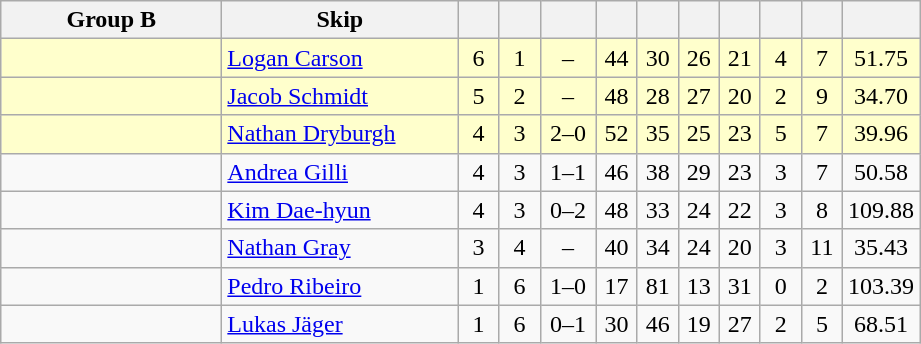<table class=wikitable style="text-align:center;">
<tr>
<th width=140>Group B</th>
<th width=150>Skip</th>
<th width=20></th>
<th width=20></th>
<th width=30></th>
<th width=20></th>
<th width=20></th>
<th width=20></th>
<th width=20></th>
<th width=20></th>
<th width=20></th>
<th width=20></th>
</tr>
<tr bgcolor=#ffffcc>
<td style="text-align:left;"></td>
<td style="text-align:left;"><a href='#'>Logan Carson</a></td>
<td>6</td>
<td>1</td>
<td>–</td>
<td>44</td>
<td>30</td>
<td>26</td>
<td>21</td>
<td>4</td>
<td>7</td>
<td>51.75</td>
</tr>
<tr bgcolor=#ffffcc>
<td style="text-align:left;"></td>
<td style="text-align:left;"><a href='#'>Jacob Schmidt</a></td>
<td>5</td>
<td>2</td>
<td>–</td>
<td>48</td>
<td>28</td>
<td>27</td>
<td>20</td>
<td>2</td>
<td>9</td>
<td>34.70</td>
</tr>
<tr bgcolor=#ffffcc>
<td style="text-align:left;"></td>
<td style="text-align:left;"><a href='#'>Nathan Dryburgh</a></td>
<td>4</td>
<td>3</td>
<td>2–0</td>
<td>52</td>
<td>35</td>
<td>25</td>
<td>23</td>
<td>5</td>
<td>7</td>
<td>39.96</td>
</tr>
<tr>
<td style="text-align:left;"></td>
<td style="text-align:left;"><a href='#'>Andrea Gilli</a></td>
<td>4</td>
<td>3</td>
<td>1–1</td>
<td>46</td>
<td>38</td>
<td>29</td>
<td>23</td>
<td>3</td>
<td>7</td>
<td>50.58</td>
</tr>
<tr>
<td style="text-align:left;"></td>
<td style="text-align:left;"><a href='#'>Kim Dae-hyun</a></td>
<td>4</td>
<td>3</td>
<td>0–2</td>
<td>48</td>
<td>33</td>
<td>24</td>
<td>22</td>
<td>3</td>
<td>8</td>
<td>109.88</td>
</tr>
<tr>
<td style="text-align:left;"></td>
<td style="text-align:left;"><a href='#'>Nathan Gray</a></td>
<td>3</td>
<td>4</td>
<td>–</td>
<td>40</td>
<td>34</td>
<td>24</td>
<td>20</td>
<td>3</td>
<td>11</td>
<td>35.43</td>
</tr>
<tr>
<td style="text-align:left;"></td>
<td style="text-align:left;"><a href='#'>Pedro Ribeiro</a></td>
<td>1</td>
<td>6</td>
<td>1–0</td>
<td>17</td>
<td>81</td>
<td>13</td>
<td>31</td>
<td>0</td>
<td>2</td>
<td>103.39</td>
</tr>
<tr>
<td style="text-align:left;"></td>
<td style="text-align:left;"><a href='#'>Lukas Jäger</a></td>
<td>1</td>
<td>6</td>
<td>0–1</td>
<td>30</td>
<td>46</td>
<td>19</td>
<td>27</td>
<td>2</td>
<td>5</td>
<td>68.51</td>
</tr>
</table>
